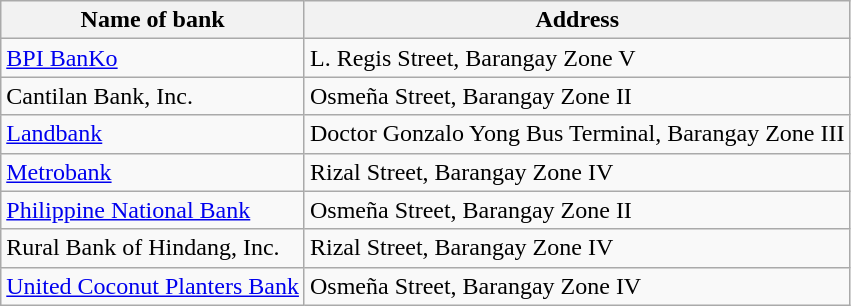<table class="wikitable">
<tr>
<th>Name of bank</th>
<th>Address</th>
</tr>
<tr>
<td><a href='#'>BPI BanKo</a></td>
<td>L. Regis Street, Barangay Zone V</td>
</tr>
<tr>
<td>Cantilan Bank, Inc.</td>
<td>Osmeña Street, Barangay Zone II</td>
</tr>
<tr>
<td><a href='#'>Landbank</a></td>
<td>Doctor Gonzalo Yong Bus Terminal, Barangay Zone III</td>
</tr>
<tr>
<td><a href='#'>Metrobank</a></td>
<td>Rizal Street, Barangay Zone IV</td>
</tr>
<tr>
<td><a href='#'>Philippine National Bank</a></td>
<td>Osmeña Street, Barangay Zone II</td>
</tr>
<tr>
<td>Rural Bank of Hindang, Inc.</td>
<td>Rizal Street, Barangay Zone IV</td>
</tr>
<tr>
<td><a href='#'>United Coconut Planters Bank</a></td>
<td>Osmeña Street, Barangay Zone IV</td>
</tr>
</table>
